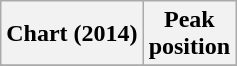<table class="wikitable sortable plainrowheaders" style="text-align:center">
<tr>
<th scope="col">Chart (2014)</th>
<th scope="col">Peak<br>position</th>
</tr>
<tr>
</tr>
</table>
